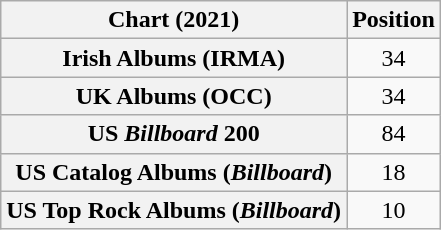<table class="wikitable sortable plainrowheaders" style="text-align:center">
<tr>
<th scope="col">Chart (2021)</th>
<th scope="col">Position</th>
</tr>
<tr>
<th scope="row">Irish Albums (IRMA)</th>
<td>34</td>
</tr>
<tr>
<th scope="row">UK Albums (OCC)</th>
<td>34</td>
</tr>
<tr>
<th scope="row">US <em>Billboard</em> 200</th>
<td>84</td>
</tr>
<tr>
<th scope="row">US Catalog Albums (<em>Billboard</em>)</th>
<td>18</td>
</tr>
<tr>
<th scope="row">US Top Rock Albums (<em>Billboard</em>)</th>
<td>10</td>
</tr>
</table>
